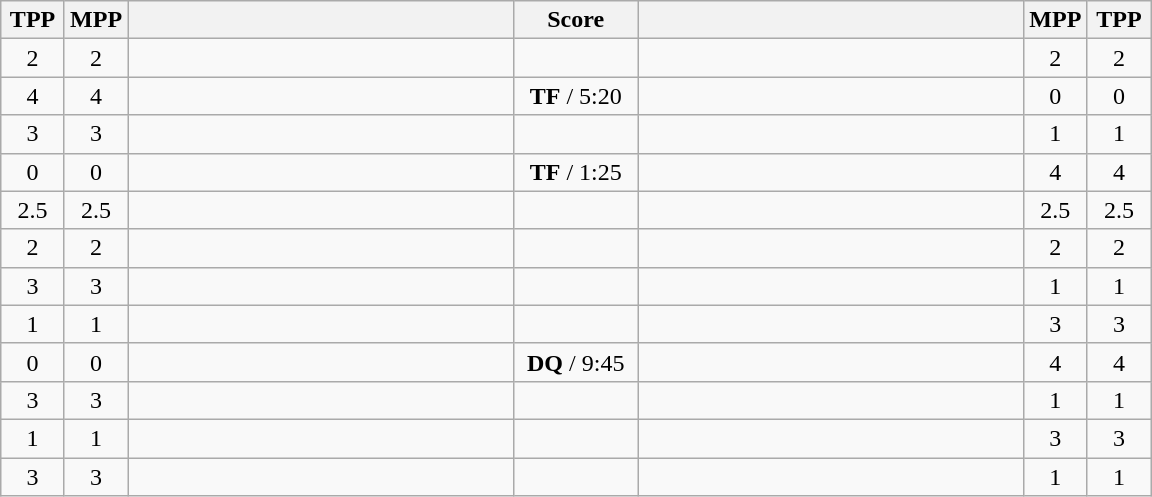<table class="wikitable" style="text-align: center;" |>
<tr>
<th width="35">TPP</th>
<th width="35">MPP</th>
<th width="250"></th>
<th width="75">Score</th>
<th width="250"></th>
<th width="35">MPP</th>
<th width="35">TPP</th>
</tr>
<tr>
<td>2</td>
<td>2</td>
<td style="text-align:left;"></td>
<td></td>
<td style="text-align:left;"></td>
<td>2</td>
<td>2</td>
</tr>
<tr>
<td>4</td>
<td>4</td>
<td style="text-align:left;"></td>
<td><strong>TF</strong> / 5:20</td>
<td style="text-align:left;"><strong></strong></td>
<td>0</td>
<td>0</td>
</tr>
<tr>
<td>3</td>
<td>3</td>
<td style="text-align:left;"></td>
<td></td>
<td style="text-align:left;"><strong></strong></td>
<td>1</td>
<td>1</td>
</tr>
<tr>
<td>0</td>
<td>0</td>
<td style="text-align:left;"><strong></strong></td>
<td><strong>TF</strong> / 1:25</td>
<td style="text-align:left;"></td>
<td>4</td>
<td>4</td>
</tr>
<tr>
<td>2.5</td>
<td>2.5</td>
<td style="text-align:left;"></td>
<td></td>
<td style="text-align:left;"></td>
<td>2.5</td>
<td>2.5</td>
</tr>
<tr>
<td>2</td>
<td>2</td>
<td style="text-align:left;"></td>
<td></td>
<td style="text-align:left;"></td>
<td>2</td>
<td>2</td>
</tr>
<tr>
<td>3</td>
<td>3</td>
<td style="text-align:left;"></td>
<td></td>
<td style="text-align:left;"><strong></strong></td>
<td>1</td>
<td>1</td>
</tr>
<tr>
<td>1</td>
<td>1</td>
<td style="text-align:left;"><strong></strong></td>
<td></td>
<td style="text-align:left;"></td>
<td>3</td>
<td>3</td>
</tr>
<tr>
<td>0</td>
<td>0</td>
<td style="text-align:left;"><strong></strong></td>
<td><strong>DQ</strong> / 9:45</td>
<td style="text-align:left;"></td>
<td>4</td>
<td>4</td>
</tr>
<tr>
<td>3</td>
<td>3</td>
<td style="text-align:left;"></td>
<td></td>
<td style="text-align:left;"><strong></strong></td>
<td>1</td>
<td>1</td>
</tr>
<tr>
<td>1</td>
<td>1</td>
<td style="text-align:left;"><strong></strong></td>
<td></td>
<td style="text-align:left;"></td>
<td>3</td>
<td>3</td>
</tr>
<tr>
<td>3</td>
<td>3</td>
<td style="text-align:left;"></td>
<td></td>
<td style="text-align:left;"><strong></strong></td>
<td>1</td>
<td>1</td>
</tr>
</table>
